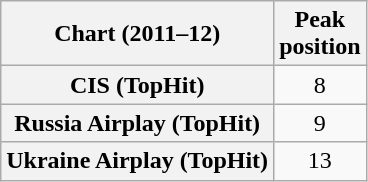<table class="wikitable plainrowheaders" style="text-align:center">
<tr>
<th scope="col">Chart (2011–12)</th>
<th scope="col">Peak<br>position</th>
</tr>
<tr>
<th scope="row">CIS (TopHit)</th>
<td>8</td>
</tr>
<tr>
<th scope="row">Russia Airplay (TopHit)</th>
<td>9</td>
</tr>
<tr>
<th scope="row">Ukraine Airplay (TopHit)</th>
<td>13</td>
</tr>
</table>
